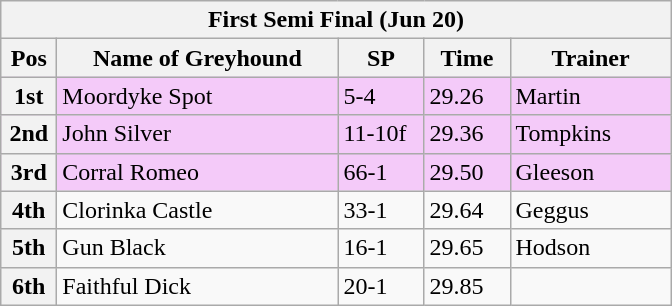<table class="wikitable">
<tr>
<th colspan="6">First Semi Final (Jun 20) </th>
</tr>
<tr>
<th width=30>Pos</th>
<th width=180>Name of Greyhound</th>
<th width=50>SP</th>
<th width=50>Time</th>
<th width=100>Trainer</th>
</tr>
<tr style="background: #f4caf9;">
<th>1st</th>
<td>Moordyke Spot</td>
<td>5-4</td>
<td>29.26</td>
<td>Martin</td>
</tr>
<tr style="background: #f4caf9;">
<th>2nd</th>
<td>John Silver</td>
<td>11-10f</td>
<td>29.36</td>
<td>Tompkins</td>
</tr>
<tr style="background: #f4caf9;">
<th>3rd</th>
<td>Corral Romeo</td>
<td>66-1</td>
<td>29.50</td>
<td>Gleeson</td>
</tr>
<tr>
<th>4th</th>
<td>Clorinka Castle</td>
<td>33-1</td>
<td>29.64</td>
<td>Geggus</td>
</tr>
<tr>
<th>5th</th>
<td>Gun Black</td>
<td>16-1</td>
<td>29.65</td>
<td>Hodson</td>
</tr>
<tr>
<th>6th</th>
<td>Faithful Dick</td>
<td>20-1</td>
<td>29.85</td>
<td></td>
</tr>
</table>
